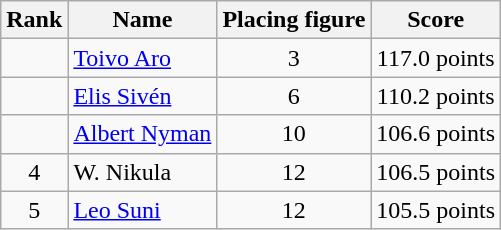<table class="wikitable" style="text-align:center">
<tr>
<th>Rank</th>
<th>Name</th>
<th>Placing figure</th>
<th>Score</th>
</tr>
<tr>
<td></td>
<td align=left><a href='#'>Toivo Aro</a></td>
<td>3</td>
<td>117.0 points</td>
</tr>
<tr>
<td></td>
<td align=left><a href='#'>Elis Sivén</a></td>
<td>6</td>
<td>110.2 points</td>
</tr>
<tr>
<td></td>
<td align=left><a href='#'>Albert Nyman</a></td>
<td>10</td>
<td>106.6 points</td>
</tr>
<tr>
<td>4</td>
<td align=left>W. Nikula</td>
<td>12</td>
<td>106.5 points</td>
</tr>
<tr>
<td>5</td>
<td align=left><a href='#'>Leo Suni</a></td>
<td>12</td>
<td>105.5 points</td>
</tr>
</table>
